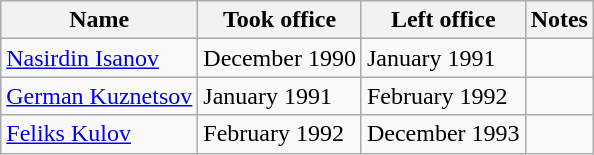<table class="wikitable">
<tr>
<th>Name</th>
<th>Took office</th>
<th>Left office</th>
<th>Notes</th>
</tr>
<tr>
<td><a href='#'>Nasirdin Isanov</a></td>
<td>December 1990</td>
<td>January 1991</td>
<td></td>
</tr>
<tr>
<td><a href='#'>German Kuznetsov</a></td>
<td>January 1991</td>
<td>February 1992</td>
<td></td>
</tr>
<tr>
<td><a href='#'>Feliks Kulov</a></td>
<td>February 1992</td>
<td>December 1993</td>
<td></td>
</tr>
</table>
